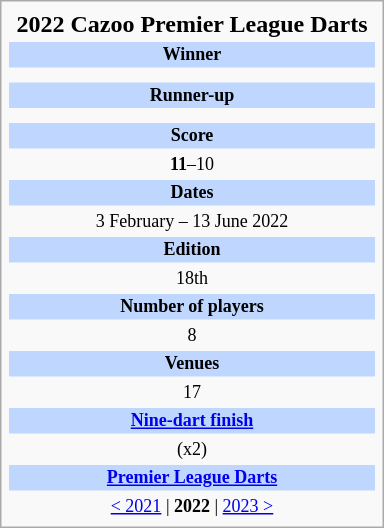<table class="infobox darts" style="width: 16em; text-align: center;">
<tr>
<th style="font-size: 16px;">2022 Cazoo Premier League Darts</th>
</tr>
<tr>
<td style="font-size: 12px; background: #BFD7FF;"><strong>Winner</strong></td>
</tr>
<tr>
<td></td>
</tr>
<tr>
<td style="font-size: 12px;"></td>
</tr>
<tr>
<td style="font-size: 12px; background: #BFD7FF;"><strong>Runner-up</strong></td>
</tr>
<tr>
<td></td>
</tr>
<tr>
<td style="font-size: 12px;"></td>
</tr>
<tr>
<td style="font-size: 12px; background: #BFD7FF;"><strong>Score</strong></td>
</tr>
<tr>
<td style="font-size: 12px;"><strong>11</strong>–10</td>
</tr>
<tr>
<td style="font-size: 12px; background: #BFD7FF;"><strong>Dates</strong></td>
</tr>
<tr>
<td style="font-size: 12px;">3 February – 13 June 2022</td>
</tr>
<tr>
<td style="font-size: 12px; background: #BFD7FF;"><strong>Edition</strong></td>
</tr>
<tr>
<td style="font-size: 12px;">18th</td>
</tr>
<tr>
<td style="font-size: 12px; background: #BFD7FF;"><strong>Number of players</strong></td>
</tr>
<tr>
<td style="font-size: 12px;">8</td>
</tr>
<tr>
<td style="font-size: 12px; background: #BFD7FF;"><strong>Venues</strong><br></td>
</tr>
<tr>
<td style="font-size: 12px;">17</td>
</tr>
<tr>
<td style="font-size: 12px; background: #BFD7FF;"><strong><a href='#'>Nine-dart finish</a></strong></td>
</tr>
<tr>
<td style="font-size: 12px;">(x2)</td>
</tr>
<tr>
<td style="font-size: 12px; background: #BFD7FF;"><strong><a href='#'>Premier League Darts</a></strong><br></td>
</tr>
<tr>
<td style="font-size: 12px;"><a href='#'>< 2021</a> | <strong>2022</strong> | <a href='#'>2023 ></a></td>
</tr>
</table>
